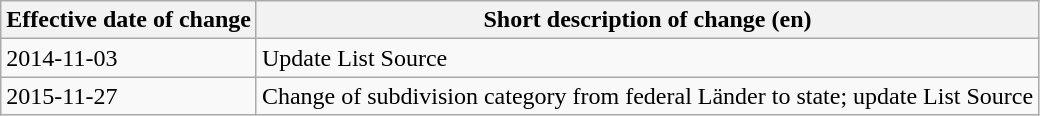<table class="wikitable">
<tr>
<th>Effective date of change</th>
<th>Short description of change (en)</th>
</tr>
<tr>
<td>2014-11-03</td>
<td>Update List Source</td>
</tr>
<tr>
<td>2015-11-27</td>
<td>Change of subdivision category from federal Länder to state; update List Source</td>
</tr>
</table>
